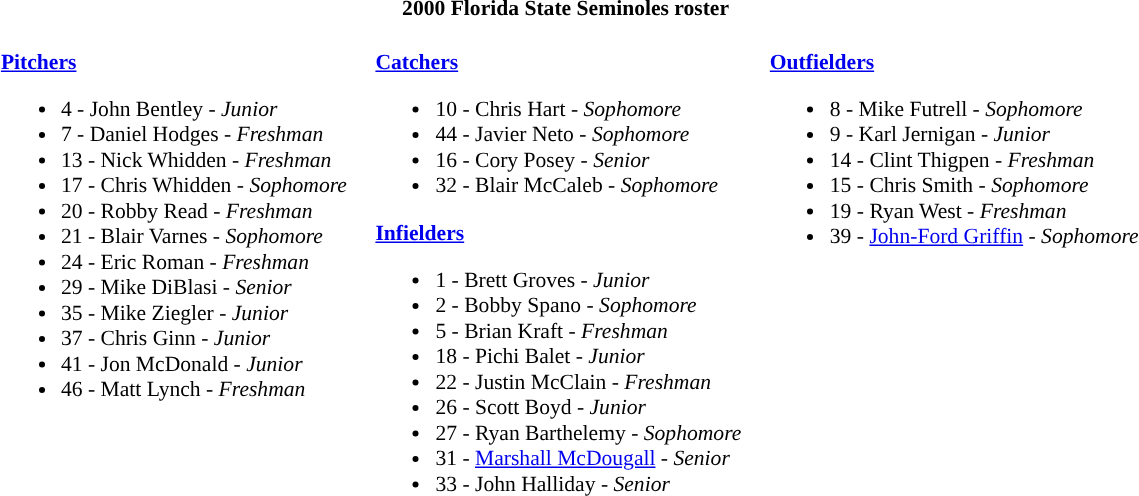<table class="toccolours" style="border-collapse:collapse; font-size:90%;">
<tr>
<th colspan=9>2000 Florida State Seminoles roster</th>
</tr>
<tr>
<td width="03"> </td>
<td valign="top"><br><strong><a href='#'>Pitchers</a></strong><ul><li>4 - John Bentley - <em> Junior</em></li><li>7 - Daniel Hodges - <em>Freshman</em></li><li>13 - Nick Whidden - <em> Freshman</em></li><li>17 - Chris Whidden - <em>Sophomore</em></li><li>20 - Robby Read - <em> Freshman</em></li><li>21 - Blair Varnes - <em> Sophomore</em></li><li>24 - Eric Roman - <em> Freshman</em></li><li>29 - Mike DiBlasi - <em>Senior</em></li><li>35 - Mike Ziegler - <em>Junior</em></li><li>37 - Chris Ginn - <em>Junior</em></li><li>41 - Jon McDonald - <em> Junior</em></li><li>46 - Matt Lynch - <em>Freshman</em></li></ul></td>
<td width="15"> </td>
<td valign="top"><br><strong><a href='#'>Catchers</a></strong><ul><li>10 - Chris Hart - <em>Sophomore</em></li><li>44 - Javier Neto - <em>Sophomore</em></li><li>16 - Cory Posey - <em>Senior</em></li><li>32 - Blair McCaleb - <em>Sophomore</em></li></ul><strong><a href='#'>Infielders</a></strong><ul><li>1 - Brett Groves - <em>Junior</em></li><li>2 - Bobby Spano - <em>Sophomore</em></li><li>5 - Brian Kraft - <em>Freshman</em></li><li>18 - Pichi Balet - <em>Junior</em></li><li>22 - Justin McClain - <em>Freshman</em></li><li>26 - Scott Boyd - <em>Junior</em></li><li>27 - Ryan Barthelemy - <em>Sophomore</em></li><li>31 - <a href='#'>Marshall McDougall</a> - <em>Senior</em></li><li>33 - John Halliday - <em>Senior</em></li></ul></td>
<td width="15"> </td>
<td valign="top"><br><strong><a href='#'>Outfielders</a></strong><ul><li>8 - Mike Futrell - <em>Sophomore</em></li><li>9 - Karl Jernigan - <em>Junior</em></li><li>14 - Clint Thigpen - <em> Freshman</em></li><li>15 - Chris Smith - <em>Sophomore</em></li><li>19 - Ryan West - <em>Freshman</em></li><li>39 - <a href='#'>John-Ford Griffin</a> - <em>Sophomore</em></li></ul></td>
</tr>
</table>
